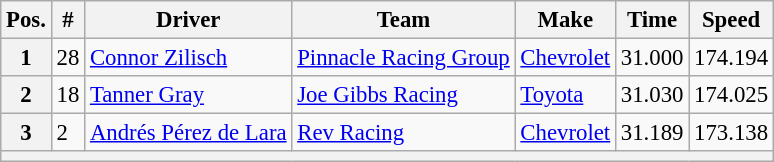<table class="wikitable" style="font-size:95%">
<tr>
<th>Pos.</th>
<th>#</th>
<th>Driver</th>
<th>Team</th>
<th>Make</th>
<th>Time</th>
<th>Speed</th>
</tr>
<tr>
<th>1</th>
<td>28</td>
<td><a href='#'>Connor Zilisch</a></td>
<td><a href='#'>Pinnacle Racing Group</a></td>
<td><a href='#'>Chevrolet</a></td>
<td>31.000</td>
<td>174.194</td>
</tr>
<tr>
<th>2</th>
<td>18</td>
<td><a href='#'>Tanner Gray</a></td>
<td><a href='#'>Joe Gibbs Racing</a></td>
<td><a href='#'>Toyota</a></td>
<td>31.030</td>
<td>174.025</td>
</tr>
<tr>
<th>3</th>
<td>2</td>
<td><a href='#'>Andrés Pérez de Lara</a></td>
<td><a href='#'>Rev Racing</a></td>
<td><a href='#'>Chevrolet</a></td>
<td>31.189</td>
<td>173.138</td>
</tr>
<tr>
<th colspan="7"></th>
</tr>
</table>
